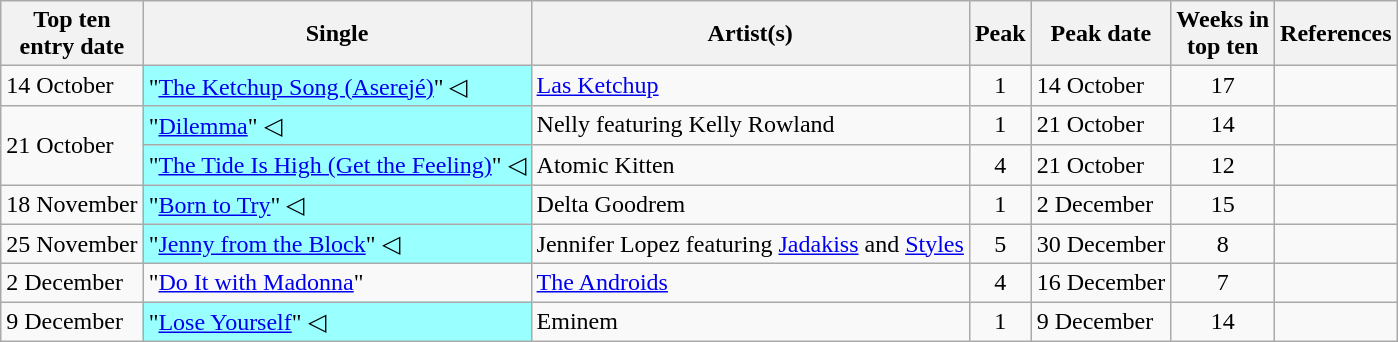<table class="wikitable sortable">
<tr>
<th>Top ten<br>entry date</th>
<th>Single</th>
<th>Artist(s)</th>
<th data-sort-type="number">Peak</th>
<th>Peak date</th>
<th data-sort-type="number">Weeks in<br>top ten</th>
<th>References</th>
</tr>
<tr>
<td>14 October</td>
<td style="background:#9ff;">"<a href='#'>The Ketchup Song (Aserejé)</a>" ◁</td>
<td><a href='#'>Las Ketchup</a></td>
<td style="text-align:center;">1</td>
<td>14 October</td>
<td style="text-align:center;">17</td>
<td style="text-align:center;"></td>
</tr>
<tr>
<td rowspan=2>21 October</td>
<td style="background:#9ff;">"<a href='#'>Dilemma</a>" ◁</td>
<td>Nelly featuring Kelly Rowland</td>
<td style="text-align:center;">1</td>
<td>21 October</td>
<td style="text-align:center;">14</td>
<td style="text-align:center;"></td>
</tr>
<tr>
<td style="background:#9ff;">"<a href='#'>The Tide Is High (Get the Feeling)</a>" ◁</td>
<td>Atomic Kitten</td>
<td style="text-align:center;">4</td>
<td>21 October</td>
<td style="text-align:center;">12</td>
<td style="text-align:center;"></td>
</tr>
<tr>
<td>18 November</td>
<td style="background:#9ff;">"<a href='#'>Born to Try</a>" ◁</td>
<td>Delta Goodrem</td>
<td style="text-align:center;">1</td>
<td>2 December</td>
<td style="text-align:center;">15</td>
<td style="text-align:center;"></td>
</tr>
<tr>
<td>25 November</td>
<td style="background:#9ff;">"<a href='#'>Jenny from the Block</a>" ◁</td>
<td>Jennifer Lopez featuring <a href='#'>Jadakiss</a> and <a href='#'>Styles</a></td>
<td style="text-align:center;">5</td>
<td>30 December</td>
<td style="text-align:center;">8</td>
<td style="text-align:center;"></td>
</tr>
<tr>
<td>2 December</td>
<td>"<a href='#'>Do It with Madonna</a>"</td>
<td><a href='#'>The Androids</a></td>
<td style="text-align:center;">4</td>
<td>16 December</td>
<td style="text-align:center;">7</td>
<td style="text-align:center;"></td>
</tr>
<tr>
<td>9 December</td>
<td style="background:#9ff;">"<a href='#'>Lose Yourself</a>" ◁</td>
<td>Eminem</td>
<td style="text-align:center;">1</td>
<td>9 December</td>
<td style="text-align:center;">14</td>
<td style="text-align:center;"></td>
</tr>
</table>
